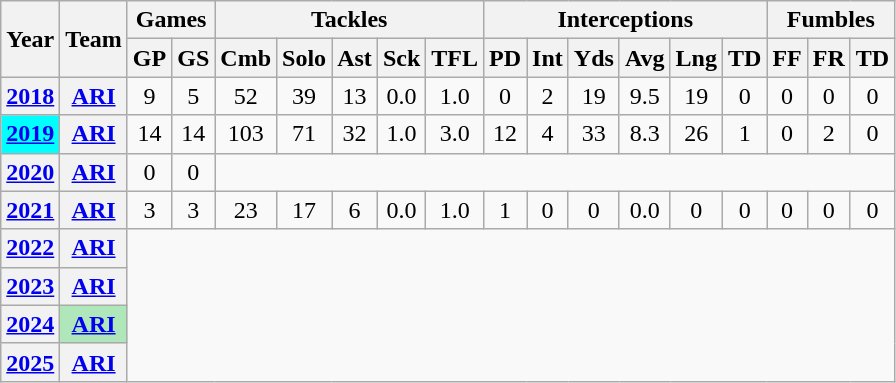<table class="wikitable" style="text-align:center;">
<tr>
<th rowspan="2">Year</th>
<th rowspan="2">Team</th>
<th colspan="2">Games</th>
<th colspan="5">Tackles</th>
<th colspan="6">Interceptions</th>
<th colspan="3">Fumbles</th>
</tr>
<tr>
<th>GP</th>
<th>GS</th>
<th>Cmb</th>
<th>Solo</th>
<th>Ast</th>
<th>Sck</th>
<th>TFL</th>
<th>PD</th>
<th>Int</th>
<th>Yds</th>
<th>Avg</th>
<th>Lng</th>
<th>TD</th>
<th>FF</th>
<th>FR</th>
<th>TD</th>
</tr>
<tr>
<th><a href='#'>2018</a></th>
<th><a href='#'>ARI</a></th>
<td>9</td>
<td>5</td>
<td>52</td>
<td>39</td>
<td>13</td>
<td>0.0</td>
<td>1.0</td>
<td>0</td>
<td>2</td>
<td>19</td>
<td>9.5</td>
<td>19</td>
<td>0</td>
<td>0</td>
<td>0</td>
<td>0</td>
</tr>
<tr>
<th style="background:#00ffff;"><a href='#'>2019</a></th>
<th><a href='#'>ARI</a></th>
<td>14</td>
<td>14</td>
<td>103</td>
<td>71</td>
<td>32</td>
<td>1.0</td>
<td>3.0</td>
<td>12</td>
<td>4</td>
<td>33</td>
<td>8.3</td>
<td>26</td>
<td>1</td>
<td>0</td>
<td>2</td>
<td>0</td>
</tr>
<tr>
<th><a href='#'>2020</a></th>
<th><a href='#'>ARI</a></th>
<td>0</td>
<td>0</td>
<td colspan="14"></td>
</tr>
<tr>
<th><a href='#'>2021</a></th>
<th><a href='#'>ARI</a></th>
<td>3</td>
<td>3</td>
<td>23</td>
<td>17</td>
<td>6</td>
<td>0.0</td>
<td>1.0</td>
<td>1</td>
<td>0</td>
<td>0</td>
<td>0.0</td>
<td>0</td>
<td>0</td>
<td>0</td>
<td>0</td>
<td>0</td>
</tr>
<tr>
<th><a href='#'>2022</a></th>
<th><a href='#'>ARI</a></th>
</tr>
<tr>
<th><a href='#'>2023</a></th>
<th><a href='#'>ARI</a></th>
</tr>
<tr>
<th><a href='#'>2024</a></th>
<th style="background:#afe6ba;"><a href='#'>ARI</a></th>
</tr>
<tr>
<th><a href='#'>2025</a></th>
<th><a href='#'>ARI</a></th>
</tr>
</table>
